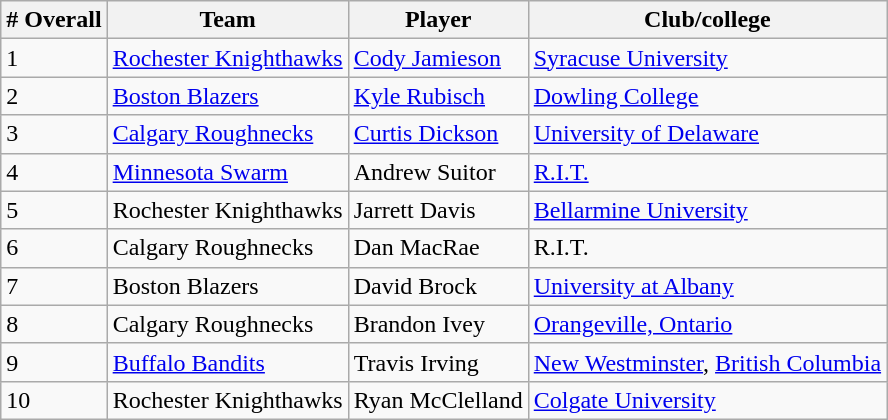<table class="wikitable">
<tr>
<th># Overall</th>
<th>Team</th>
<th>Player</th>
<th>Club/college</th>
</tr>
<tr>
<td>1</td>
<td><a href='#'>Rochester Knighthawks</a></td>
<td><a href='#'>Cody Jamieson</a></td>
<td><a href='#'>Syracuse University</a></td>
</tr>
<tr>
<td>2</td>
<td><a href='#'>Boston Blazers</a></td>
<td><a href='#'>Kyle Rubisch</a></td>
<td><a href='#'>Dowling College</a></td>
</tr>
<tr>
<td>3</td>
<td><a href='#'>Calgary Roughnecks</a></td>
<td><a href='#'>Curtis Dickson</a></td>
<td><a href='#'>University of Delaware</a></td>
</tr>
<tr>
<td>4</td>
<td><a href='#'>Minnesota Swarm</a></td>
<td>Andrew Suitor</td>
<td><a href='#'>R.I.T.</a></td>
</tr>
<tr>
<td>5</td>
<td>Rochester Knighthawks</td>
<td>Jarrett Davis</td>
<td><a href='#'>Bellarmine University</a></td>
</tr>
<tr>
<td>6</td>
<td>Calgary Roughnecks</td>
<td>Dan MacRae</td>
<td>R.I.T.</td>
</tr>
<tr>
<td>7</td>
<td>Boston Blazers</td>
<td>David Brock</td>
<td><a href='#'>University at Albany</a></td>
</tr>
<tr>
<td>8</td>
<td>Calgary Roughnecks</td>
<td>Brandon Ivey</td>
<td><a href='#'>Orangeville, Ontario</a></td>
</tr>
<tr>
<td>9</td>
<td><a href='#'>Buffalo Bandits</a></td>
<td>Travis Irving</td>
<td><a href='#'>New Westminster</a>, <a href='#'>British Columbia</a></td>
</tr>
<tr>
<td>10</td>
<td>Rochester Knighthawks</td>
<td>Ryan McClelland</td>
<td><a href='#'>Colgate University</a></td>
</tr>
</table>
